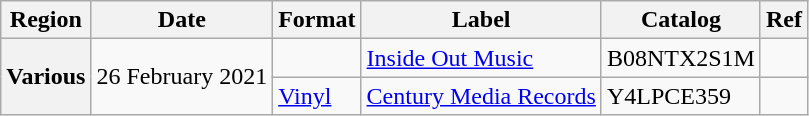<table class="wikitable plainrowheaders">
<tr>
<th scope="col">Region</th>
<th scope="col">Date</th>
<th scope="col">Format</th>
<th scope="col">Label</th>
<th scope="col">Catalog</th>
<th scope="col">Ref</th>
</tr>
<tr>
<th scope="row" rowspan="2">Various</th>
<td rowspan="2">26 February 2021</td>
<td></td>
<td><a href='#'>Inside Out Music</a></td>
<td>B08NTX2S1M</td>
<td></td>
</tr>
<tr>
<td><a href='#'>Vinyl</a></td>
<td><a href='#'>Century Media Records</a></td>
<td>Y4LPCE359</td>
<td></td>
</tr>
</table>
